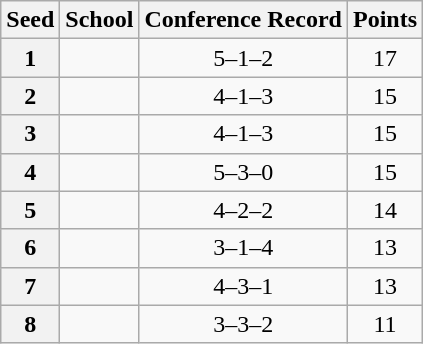<table class="wikitable" style="text-align:center">
<tr>
<th>Seed</th>
<th>School</th>
<th>Conference Record</th>
<th>Points</th>
</tr>
<tr>
<th>1</th>
<td></td>
<td>5–1–2</td>
<td>17</td>
</tr>
<tr>
<th>2</th>
<td></td>
<td>4–1–3</td>
<td>15</td>
</tr>
<tr>
<th>3</th>
<td></td>
<td>4–1–3</td>
<td>15</td>
</tr>
<tr>
<th>4</th>
<td></td>
<td>5–3–0</td>
<td>15</td>
</tr>
<tr>
<th>5</th>
<td></td>
<td>4–2–2</td>
<td>14</td>
</tr>
<tr>
<th>6</th>
<td></td>
<td>3–1–4</td>
<td>13</td>
</tr>
<tr>
<th>7</th>
<td></td>
<td>4–3–1</td>
<td>13</td>
</tr>
<tr>
<th>8</th>
<td></td>
<td>3–3–2</td>
<td>11</td>
</tr>
</table>
